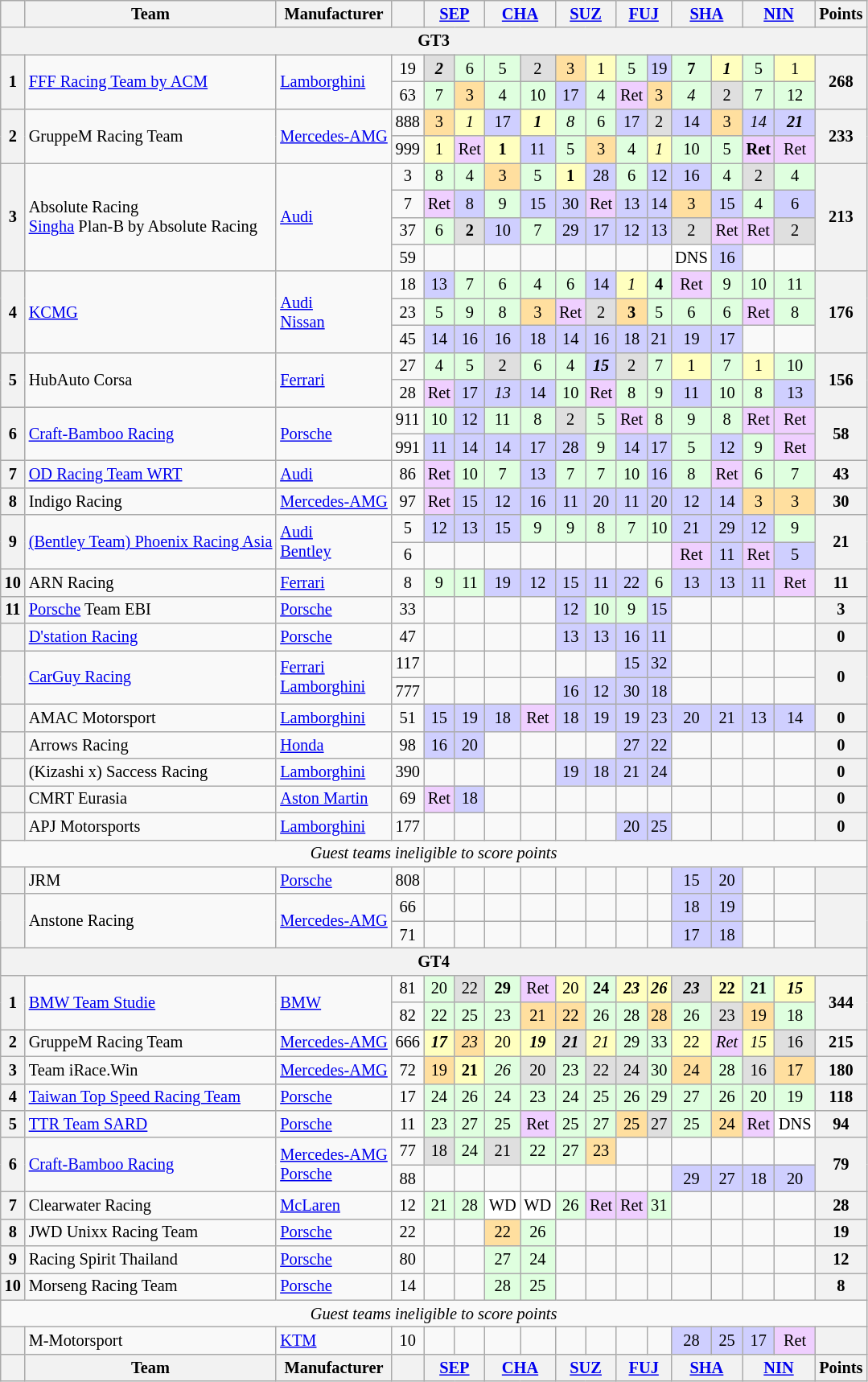<table class="wikitable" style="font-size: 85%; text-align:center;">
<tr>
<th></th>
<th>Team</th>
<th>Manufacturer</th>
<th></th>
<th colspan=2><a href='#'>SEP</a><br></th>
<th colspan=2><a href='#'>CHA</a><br></th>
<th colspan=2><a href='#'>SUZ</a><br></th>
<th colspan=2><a href='#'>FUJ</a><br></th>
<th colspan=2><a href='#'>SHA</a><br></th>
<th colspan=2><a href='#'>NIN</a><br></th>
<th>Points</th>
</tr>
<tr>
<th colspan=17>GT3</th>
</tr>
<tr>
<th rowspan=2>1</th>
<td rowspan=2 align=left> <a href='#'>FFF Racing Team by ACM</a></td>
<td rowspan=2 align=left><a href='#'>Lamborghini</a></td>
<td>19</td>
<td style="background:#DFDFDF;"><strong><em>2</em></strong></td>
<td style="background:#DFFFDF;">6</td>
<td style="background:#DFFFDF;">5</td>
<td style="background:#DFDFDF;">2</td>
<td style="background:#FFDF9F;">3</td>
<td style="background:#FFFFBF;">1</td>
<td style="background:#DFFFDF;">5</td>
<td style="background:#CFCFFF;">19</td>
<td style="background:#DFFFDF;"><strong>7</strong></td>
<td style="background:#FFFFBF;"><strong><em>1</em></strong></td>
<td style="background:#DFFFDF;">5</td>
<td style="background:#FFFFBF;">1</td>
<th rowspan=2>268</th>
</tr>
<tr>
<td>63</td>
<td style="background:#DFFFDF;">7</td>
<td style="background:#FFDF9F;">3</td>
<td style="background:#DFFFDF;">4</td>
<td style="background:#DFFFDF;">10</td>
<td style="background:#CFCFFF;">17</td>
<td style="background:#DFFFDF;">4</td>
<td style="background:#EFCFFF;">Ret</td>
<td style="background:#FFDF9F;">3</td>
<td style="background:#DFFFDF;"><em>4</em></td>
<td style="background:#DFDFDF;">2</td>
<td style="background:#DFFFDF;">7</td>
<td style="background:#DFFFDF;">12</td>
</tr>
<tr>
<th rowspan=2>2</th>
<td rowspan=2 align=left> GruppeM Racing Team</td>
<td rowspan=2 align=left><a href='#'>Mercedes-AMG</a></td>
<td>888</td>
<td style="background:#FFDF9F;">3</td>
<td style="background:#FFFFBF;"><em>1</em></td>
<td style="background:#CFCFFF;">17</td>
<td style="background:#FFFFBF;"><strong><em>1</em></strong></td>
<td style="background:#DFFFDF;"><em>8</em></td>
<td style="background:#DFFFDF;">6</td>
<td style="background:#CFCFFF;">17</td>
<td style="background:#DFDFDF;">2</td>
<td style="background:#CFCFFF;">14</td>
<td style="background:#FFDF9F;">3</td>
<td style="background:#CFCFFF;"><em>14</em></td>
<td style="background:#CFCFFF;"><strong><em>21</em></strong></td>
<th rowspan=2>233</th>
</tr>
<tr>
<td>999</td>
<td style="background:#FFFFBF;">1</td>
<td style="background:#EFCFFF;">Ret</td>
<td style="background:#FFFFBF;"><strong>1</strong></td>
<td style="background:#CFCFFF;">11</td>
<td style="background:#DFFFDF;">5</td>
<td style="background:#FFDF9F;">3</td>
<td style="background:#DFFFDF;">4</td>
<td style="background:#FFFFBF;"><em>1</em></td>
<td style="background:#DFFFDF;">10</td>
<td style="background:#DFFFDF;">5</td>
<td style="background:#EFCFFF;"><strong>Ret</strong></td>
<td style="background:#EFCFFF;">Ret</td>
</tr>
<tr>
<th rowspan=4>3</th>
<td rowspan=4 align=left> Absolute Racing<br> <a href='#'>Singha</a> Plan-B by Absolute Racing</td>
<td rowspan=4 align=left><a href='#'>Audi</a></td>
<td>3</td>
<td style="background:#DFFFDF;">8</td>
<td style="background:#DFFFDF;">4</td>
<td style="background:#FFDF9F;">3</td>
<td style="background:#DFFFDF;">5</td>
<td style="background:#FFFFBF;"><strong>1</strong></td>
<td style="background:#CFCFFF;">28</td>
<td style="background:#DFFFDF;">6</td>
<td style="background:#CFCFFF;">12</td>
<td style="background:#CFCFFF;">16</td>
<td style="background:#DFFFDF;">4</td>
<td style="background:#DFDFDF;">2</td>
<td style="background:#DFFFDF;">4</td>
<th rowspan=4>213</th>
</tr>
<tr>
<td>7</td>
<td style="background:#EFCFFF;">Ret</td>
<td style="background:#CFCFFF;">8</td>
<td style="background:#DFFFDF;">9</td>
<td style="background:#CFCFFF;">15</td>
<td style="background:#CFCFFF;">30</td>
<td style="background:#EFCFFF;">Ret</td>
<td style="background:#CFCFFF;">13</td>
<td style="background:#CFCFFF;">14</td>
<td style="background:#FFDF9F;">3</td>
<td style="background:#CFCFFF;">15</td>
<td style="background:#DFFFDF;">4</td>
<td style="background:#CFCFFF;">6</td>
</tr>
<tr>
<td>37</td>
<td style="background:#DFFFDF;">6</td>
<td style="background:#DFDFDF;"><strong>2</strong></td>
<td style="background:#CFCFFF;">10</td>
<td style="background:#DFFFDF;">7</td>
<td style="background:#CFCFFF;">29</td>
<td style="background:#CFCFFF;">17</td>
<td style="background:#CFCFFF;">12</td>
<td style="background:#CFCFFF;">13</td>
<td style="background:#DFDFDF;">2</td>
<td style="background:#EFCFFF;">Ret</td>
<td style="background:#EFCFFF;">Ret</td>
<td style="background:#DFDFDF;">2</td>
</tr>
<tr>
<td>59</td>
<td></td>
<td></td>
<td></td>
<td></td>
<td></td>
<td></td>
<td></td>
<td></td>
<td style="background:#FFFFFF;">DNS</td>
<td style="background:#CFCFFF;">16</td>
<td></td>
<td></td>
</tr>
<tr>
<th rowspan=3>4</th>
<td rowspan=3 align=left> <a href='#'>KCMG</a></td>
<td rowspan=3 align=left><a href='#'>Audi</a><br><a href='#'>Nissan</a></td>
<td>18</td>
<td style="background:#CFCFFF;">13</td>
<td style="background:#DFFFDF;">7</td>
<td style="background:#DFFFDF;">6</td>
<td style="background:#DFFFDF;">4</td>
<td style="background:#DFFFDF;">6</td>
<td style="background:#CFCFFF;">14</td>
<td style="background:#FFFFBF;"><em>1</em></td>
<td style="background:#DFFFDF;"><strong>4</strong></td>
<td style="background:#EFCFFF;">Ret</td>
<td style="background:#DFFFDF;">9</td>
<td style="background:#DFFFDF;">10</td>
<td style="background:#DFFFDF;">11</td>
<th rowspan=3>176</th>
</tr>
<tr>
<td>23</td>
<td style="background:#DFFFDF;">5</td>
<td style="background:#DFFFDF;">9</td>
<td style="background:#DFFFDF;">8</td>
<td style="background:#FFDF9F;">3</td>
<td style="background:#EFCFFF;">Ret</td>
<td style="background:#DFDFDF;">2</td>
<td style="background:#FFDF9F;"><strong>3</strong></td>
<td style="background:#DFFFDF;">5</td>
<td style="background:#DFFFDF;">6</td>
<td style="background:#DFFFDF;">6</td>
<td style="background:#EFCFFF;">Ret</td>
<td style="background:#DFFFDF;">8</td>
</tr>
<tr>
<td>45</td>
<td style="background:#CFCFFF;">14</td>
<td style="background:#CFCFFF;">16</td>
<td style="background:#CFCFFF;">16</td>
<td style="background:#CFCFFF;">18</td>
<td style="background:#CFCFFF;">14</td>
<td style="background:#CFCFFF;">16</td>
<td style="background:#CFCFFF;">18</td>
<td style="background:#CFCFFF;">21</td>
<td style="background:#CFCFFF;">19</td>
<td style="background:#CFCFFF;">17</td>
<td></td>
<td></td>
</tr>
<tr>
<th rowspan=2>5</th>
<td rowspan=2 align=left> HubAuto Corsa</td>
<td rowspan=2 align=left><a href='#'>Ferrari</a></td>
<td>27</td>
<td style="background:#DFFFDF;">4</td>
<td style="background:#DFFFDF;">5</td>
<td style="background:#DFDFDF;">2</td>
<td style="background:#DFFFDF;">6</td>
<td style="background:#DFFFDF;">4</td>
<td style="background:#CFCFFF;"><strong><em>15</em></strong></td>
<td style="background:#DFDFDF;">2</td>
<td style="background:#DFFFDF;">7</td>
<td style="background:#FFFFBF;">1</td>
<td style="background:#DFFFDF;">7</td>
<td style="background:#FFFFBF;">1</td>
<td style="background:#DFFFDF;">10</td>
<th rowspan=2>156</th>
</tr>
<tr>
<td>28</td>
<td style="background:#EFCFFF;">Ret</td>
<td style="background:#CFCFFF;">17</td>
<td style="background:#CFCFFF;"><em>13</em></td>
<td style="background:#CFCFFF;">14</td>
<td style="background:#DFFFDF;">10</td>
<td style="background:#EFCFFF;">Ret</td>
<td style="background:#DFFFDF;">8</td>
<td style="background:#DFFFDF;">9</td>
<td style="background:#CFCFFF;">11</td>
<td style="background:#DFFFDF;">10</td>
<td style="background:#DFFFDF;">8</td>
<td style="background:#CFCFFF;">13</td>
</tr>
<tr>
<th rowspan=2>6</th>
<td rowspan=2 align=left> <a href='#'>Craft-Bamboo Racing</a></td>
<td rowspan=2 align=left><a href='#'>Porsche</a></td>
<td>911</td>
<td style="background:#DFFFDF;">10</td>
<td style="background:#CFCFFF;">12</td>
<td style="background:#DFFFDF;">11</td>
<td style="background:#DFFFDF;">8</td>
<td style="background:#DFDFDF;">2</td>
<td style="background:#DFFFDF;">5</td>
<td style="background:#EFCFFF;">Ret</td>
<td style="background:#DFFFDF;">8</td>
<td style="background:#DFFFDF;">9</td>
<td style="background:#DFFFDF;">8</td>
<td style="background:#EFCFFF;">Ret</td>
<td style="background:#EFCFFF;">Ret</td>
<th rowspan=2>58</th>
</tr>
<tr>
<td>991</td>
<td style="background:#CFCFFF;">11</td>
<td style="background:#CFCFFF;">14</td>
<td style="background:#CFCFFF;">14</td>
<td style="background:#CFCFFF;">17</td>
<td style="background:#CFCFFF;">28</td>
<td style="background:#DFFFDF;">9</td>
<td style="background:#CFCFFF;">14</td>
<td style="background:#CFCFFF;">17</td>
<td style="background:#DFFFDF;">5</td>
<td style="background:#CFCFFF;">12</td>
<td style="background:#DFFFDF;">9</td>
<td style="background:#EFCFFF;">Ret</td>
</tr>
<tr>
<th>7</th>
<td align=left> <a href='#'>OD Racing Team WRT</a></td>
<td align=left><a href='#'>Audi</a></td>
<td>86</td>
<td style="background:#EFCFFF;">Ret</td>
<td style="background:#DFFFDF;">10</td>
<td style="background:#DFFFDF;">7</td>
<td style="background:#CFCFFF;">13</td>
<td style="background:#DFFFDF;">7</td>
<td style="background:#DFFFDF;">7</td>
<td style="background:#DFFFDF;">10</td>
<td style="background:#CFCFFF;">16</td>
<td style="background:#DFFFDF;">8</td>
<td style="background:#EFCFFF;">Ret</td>
<td style="background:#DFFFDF;">6</td>
<td style="background:#DFFFDF;">7</td>
<th>43</th>
</tr>
<tr>
<th>8</th>
<td align=left> Indigo Racing</td>
<td align=left><a href='#'>Mercedes-AMG</a></td>
<td>97</td>
<td style="background:#EFCFFF;">Ret</td>
<td style="background:#CFCFFF;">15</td>
<td style="background:#CFCFFF;">12</td>
<td style="background:#CFCFFF;">16</td>
<td style="background:#CFCFFF;">11</td>
<td style="background:#CFCFFF;">20</td>
<td style="background:#CFCFFF;">11</td>
<td style="background:#CFCFFF;">20</td>
<td style="background:#CFCFFF;">12</td>
<td style="background:#CFCFFF;">14</td>
<td style="background:#FFDF9F;">3</td>
<td style="background:#FFDF9F;">3</td>
<th>30</th>
</tr>
<tr>
<th rowspan=2>9</th>
<td rowspan=2 align=left> <a href='#'>(Bentley Team) Phoenix Racing Asia</a></td>
<td rowspan=2 align=left><a href='#'>Audi</a><br><a href='#'>Bentley</a></td>
<td>5</td>
<td style="background:#CFCFFF;">12</td>
<td style="background:#CFCFFF;">13</td>
<td style="background:#CFCFFF;">15</td>
<td style="background:#DFFFDF;">9</td>
<td style="background:#DFFFDF;">9</td>
<td style="background:#DFFFDF;">8</td>
<td style="background:#DFFFDF;">7</td>
<td style="background:#DFFFDF;">10</td>
<td style="background:#CFCFFF;">21</td>
<td style="background:#CFCFFF;">29</td>
<td style="background:#CFCFFF;">12</td>
<td style="background:#DFFFDF;">9</td>
<th rowspan=2>21</th>
</tr>
<tr>
<td>6</td>
<td></td>
<td></td>
<td></td>
<td></td>
<td></td>
<td></td>
<td></td>
<td></td>
<td style="background:#EFCFFF;">Ret</td>
<td style="background:#CFCFFF;">11</td>
<td style="background:#EFCFFF;">Ret</td>
<td style="background:#CFCFFF;">5</td>
</tr>
<tr>
<th>10</th>
<td align=left> ARN Racing</td>
<td align=left><a href='#'>Ferrari</a></td>
<td>8</td>
<td style="background:#DFFFDF;">9</td>
<td style="background:#DFFFDF;">11</td>
<td style="background:#CFCFFF;">19</td>
<td style="background:#CFCFFF;">12</td>
<td style="background:#CFCFFF;">15</td>
<td style="background:#CFCFFF;">11</td>
<td style="background:#CFCFFF;">22</td>
<td style="background:#DFFFDF;">6</td>
<td style="background:#CFCFFF;">13</td>
<td style="background:#CFCFFF;">13</td>
<td style="background:#CFCFFF;">11</td>
<td style="background:#EFCFFF;">Ret</td>
<th>11</th>
</tr>
<tr>
<th>11</th>
<td align=left> <a href='#'>Porsche</a> Team EBI</td>
<td align=left><a href='#'>Porsche</a></td>
<td>33</td>
<td></td>
<td></td>
<td></td>
<td></td>
<td style="background:#CFCFFF;">12</td>
<td style="background:#DFFFDF;">10</td>
<td style="background:#DFFFDF;">9</td>
<td style="background:#CFCFFF;">15</td>
<td></td>
<td></td>
<td></td>
<td></td>
<th>3</th>
</tr>
<tr>
<th></th>
<td align=left> <a href='#'>D'station Racing</a></td>
<td align=left><a href='#'>Porsche</a></td>
<td>47</td>
<td></td>
<td></td>
<td></td>
<td></td>
<td style="background:#CFCFFF;">13</td>
<td style="background:#CFCFFF;">13</td>
<td style="background:#CFCFFF;">16</td>
<td style="background:#CFCFFF;">11</td>
<td></td>
<td></td>
<td></td>
<td></td>
<th>0</th>
</tr>
<tr>
<th rowspan=2></th>
<td rowspan=2 align=left> <a href='#'>CarGuy Racing</a></td>
<td rowspan=2 align=left><a href='#'>Ferrari</a><br><a href='#'>Lamborghini</a></td>
<td>117</td>
<td></td>
<td></td>
<td></td>
<td></td>
<td></td>
<td></td>
<td style="background:#CFCFFF;">15</td>
<td style="background:#CFCFFF;">32</td>
<td></td>
<td></td>
<td></td>
<td></td>
<th rowspan=2>0</th>
</tr>
<tr>
<td>777</td>
<td></td>
<td></td>
<td></td>
<td></td>
<td style="background:#CFCFFF;">16</td>
<td style="background:#CFCFFF;">12</td>
<td style="background:#CFCFFF;">30</td>
<td style="background:#CFCFFF;">18</td>
<td></td>
<td></td>
<td></td>
<td></td>
</tr>
<tr>
<th></th>
<td align=left> AMAC Motorsport</td>
<td align=left><a href='#'>Lamborghini</a></td>
<td>51</td>
<td style="background:#CFCFFF;">15</td>
<td style="background:#CFCFFF;">19</td>
<td style="background:#CFCFFF;">18</td>
<td style="background:#EFCFFF;">Ret</td>
<td style="background:#CFCFFF;">18</td>
<td style="background:#CFCFFF;">19</td>
<td style="background:#CFCFFF;">19</td>
<td style="background:#CFCFFF;">23</td>
<td style="background:#CFCFFF;">20</td>
<td style="background:#CFCFFF;">21</td>
<td style="background:#CFCFFF;">13</td>
<td style="background:#CFCFFF;">14</td>
<th>0</th>
</tr>
<tr>
<th></th>
<td align=left> Arrows Racing</td>
<td align=left><a href='#'>Honda</a></td>
<td>98</td>
<td style="background:#CFCFFF;">16</td>
<td style="background:#CFCFFF;">20</td>
<td></td>
<td></td>
<td></td>
<td></td>
<td style="background:#CFCFFF;">27</td>
<td style="background:#CFCFFF;">22</td>
<td></td>
<td></td>
<td></td>
<td></td>
<th>0</th>
</tr>
<tr>
<th></th>
<td align=left> (Kizashi x) Saccess Racing</td>
<td align=left><a href='#'>Lamborghini</a></td>
<td>390</td>
<td></td>
<td></td>
<td></td>
<td></td>
<td style="background:#CFCFFF;">19</td>
<td style="background:#CFCFFF;">18</td>
<td style="background:#CFCFFF;">21</td>
<td style="background:#CFCFFF;">24</td>
<td></td>
<td></td>
<td></td>
<td></td>
<th>0</th>
</tr>
<tr>
<th></th>
<td align=left> CMRT Eurasia</td>
<td align=left><a href='#'>Aston Martin</a></td>
<td>69</td>
<td style="background:#EFCFFF;">Ret</td>
<td style="background:#CFCFFF;">18</td>
<td></td>
<td></td>
<td></td>
<td></td>
<td></td>
<td></td>
<td></td>
<td></td>
<td></td>
<td></td>
<th>0</th>
</tr>
<tr>
<th></th>
<td align=left> APJ Motorsports</td>
<td align=left><a href='#'>Lamborghini</a></td>
<td>177</td>
<td></td>
<td></td>
<td></td>
<td></td>
<td></td>
<td></td>
<td style="background:#CFCFFF;">20</td>
<td style="background:#CFCFFF;">25</td>
<td></td>
<td></td>
<td></td>
<td></td>
<th>0</th>
</tr>
<tr>
<td colspan=17><em>Guest teams ineligible to score points</em></td>
</tr>
<tr>
<th></th>
<td align=left> JRM</td>
<td align=left><a href='#'>Porsche</a></td>
<td>808</td>
<td></td>
<td></td>
<td></td>
<td></td>
<td></td>
<td></td>
<td></td>
<td></td>
<td style="background:#CFCFFF;">15</td>
<td style="background:#CFCFFF;">20</td>
<td></td>
<td></td>
<th></th>
</tr>
<tr>
<th rowspan=2></th>
<td rowspan=2 align=left> Anstone Racing</td>
<td rowspan=2 align=left><a href='#'>Mercedes-AMG</a></td>
<td>66</td>
<td></td>
<td></td>
<td></td>
<td></td>
<td></td>
<td></td>
<td></td>
<td></td>
<td style="background:#CFCFFF;">18</td>
<td style="background:#CFCFFF;">19</td>
<td></td>
<td></td>
<th rowspan=2></th>
</tr>
<tr>
<td>71</td>
<td></td>
<td></td>
<td></td>
<td></td>
<td></td>
<td></td>
<td></td>
<td></td>
<td style="background:#CFCFFF;">17</td>
<td style="background:#CFCFFF;">18</td>
<td></td>
<td></td>
</tr>
<tr>
<th colspan=17>GT4</th>
</tr>
<tr>
<th rowspan=2>1</th>
<td rowspan=2 align=left> <a href='#'>BMW Team Studie</a></td>
<td rowspan=2 align=left><a href='#'>BMW</a></td>
<td>81</td>
<td style="background:#DFFFDF;">20</td>
<td style="background:#DFDFDF;">22</td>
<td style="background:#DFFFDF;"><strong>29</strong></td>
<td style="background:#EFCFFF;">Ret</td>
<td style="background:#FFFFBF;">20</td>
<td style="background:#DFFFDF;"><strong>24</strong></td>
<td style="background:#FFFFBF;"><strong><em>23</em></strong></td>
<td style="background:#FFFFBF;"><strong><em>26</em></strong></td>
<td style="background:#DFDFDF;"><strong><em>23</em></strong></td>
<td style="background:#FFFFBF;"><strong>22</strong></td>
<td style="background:#DFFFDF;"><strong>21</strong></td>
<td style="background:#FFFFBF;"><strong><em>15</em></strong></td>
<th rowspan=2>344</th>
</tr>
<tr>
<td>82</td>
<td style="background:#DFFFDF;">22</td>
<td style="background:#DFFFDF;">25</td>
<td style="background:#DFFFDF;">23</td>
<td style="background:#FFDF9F;">21</td>
<td style="background:#FFDF9F;">22</td>
<td style="background:#DFFFDF;">26</td>
<td style="background:#DFFFDF;">28</td>
<td style="background:#FFDF9F;">28</td>
<td style="background:#DFFFDF;">26</td>
<td style="background:#DFDFDF;">23</td>
<td style="background:#FFDF9F;">19</td>
<td style="background:#DFFFDF;">18</td>
</tr>
<tr>
<th>2</th>
<td align=left> GruppeM Racing Team</td>
<td align=left><a href='#'>Mercedes-AMG</a></td>
<td>666</td>
<td style="background:#FFFFBF;"><strong><em>17</em></strong></td>
<td style="background:#FFDF9F;"><em>23</em></td>
<td style="background:#FFFFBF;">20</td>
<td style="background:#FFFFBF;"><strong><em>19</em></strong></td>
<td style="background:#DFDFDF;"><strong><em>21</em></strong></td>
<td style="background:#FFFFBF;"><em>21</em></td>
<td style="background:#DFFFDF;">29</td>
<td style="background:#DFFFDF;">33</td>
<td style="background:#FFFFBF;">22</td>
<td style="background:#EFCFFF;"><em>Ret</em></td>
<td style="background:#FFFFBF;"><em>15</em></td>
<td style="background:#DFDFDF;">16</td>
<th>215</th>
</tr>
<tr>
<th>3</th>
<td align=left> Team iRace.Win</td>
<td align=left><a href='#'>Mercedes-AMG</a></td>
<td>72</td>
<td style="background:#FFDF9F;">19</td>
<td style="background:#FFFFBF;"><strong>21</strong></td>
<td style="background:#DFFFDF;"><em>26</em></td>
<td style="background:#DFDFDF;">20</td>
<td style="background:#DFFFDF;">23</td>
<td style="background:#DFDFDF;">22</td>
<td style="background:#DFDFDF;">24</td>
<td style="background:#DFFFDF;">30</td>
<td style="background:#FFDF9F;">24</td>
<td style="background:#DFFFDF;">28</td>
<td style="background:#DFDFDF;">16</td>
<td style="background:#FFDF9F;">17</td>
<th>180</th>
</tr>
<tr>
<th>4</th>
<td align=left> <a href='#'>Taiwan Top Speed Racing Team</a></td>
<td align=left><a href='#'>Porsche</a></td>
<td>17</td>
<td style="background:#DFFFDF;">24</td>
<td style="background:#DFFFDF;">26</td>
<td style="background:#DFFFDF;">24</td>
<td style="background:#DFFFDF;">23</td>
<td style="background:#DFFFDF;">24</td>
<td style="background:#DFFFDF;">25</td>
<td style="background:#DFFFDF;">26</td>
<td style="background:#DFFFDF;">29</td>
<td style="background:#DFFFDF;">27</td>
<td style="background:#DFFFDF;">26</td>
<td style="background:#DFFFDF;">20</td>
<td style="background:#DFFFDF;">19</td>
<th>118</th>
</tr>
<tr>
<th>5</th>
<td align=left> <a href='#'>TTR Team SARD</a></td>
<td align=left><a href='#'>Porsche</a></td>
<td>11</td>
<td style="background:#DFFFDF;">23</td>
<td style="background:#DFFFDF;">27</td>
<td style="background:#DFFFDF;">25</td>
<td style="background:#EFCFFF;">Ret</td>
<td style="background:#DFFFDF;">25</td>
<td style="background:#DFFFDF;">27</td>
<td style="background:#FFDF9F;">25</td>
<td style="background:#DFDFDF;">27</td>
<td style="background:#DFFFDF;">25</td>
<td style="background:#FFDF9F;">24</td>
<td style="background:#EFCFFF;">Ret</td>
<td style="background:#FFFFFF;">DNS</td>
<th>94</th>
</tr>
<tr>
<th rowspan=2>6</th>
<td rowspan=2 align=left> <a href='#'>Craft-Bamboo Racing</a></td>
<td rowspan=2 align=left><a href='#'>Mercedes-AMG</a><br><a href='#'>Porsche</a></td>
<td>77</td>
<td style="background:#DFDFDF;">18</td>
<td style="background:#DFFFDF;">24</td>
<td style="background:#DFDFDF;">21</td>
<td style="background:#DFFFDF;">22</td>
<td style="background:#DFFFDF;">27</td>
<td style="background:#FFDF9F;">23</td>
<td></td>
<td></td>
<td></td>
<td></td>
<td></td>
<td></td>
<th rowspan=2>79</th>
</tr>
<tr>
<td>88</td>
<td></td>
<td></td>
<td></td>
<td></td>
<td></td>
<td></td>
<td></td>
<td></td>
<td style="background:#CFCFFF;">29</td>
<td style="background:#CFCFFF;">27</td>
<td style="background:#CFCFFF;">18</td>
<td style="background:#CFCFFF;">20</td>
</tr>
<tr>
<th>7</th>
<td align=left> Clearwater Racing</td>
<td align=left><a href='#'>McLaren</a></td>
<td>12</td>
<td style="background:#DFFFDF;">21</td>
<td style="background:#DFFFDF;">28</td>
<td style="background:#FFFFFF;">WD</td>
<td style="background:#FFFFFF;">WD</td>
<td style="background:#DFFFDF;">26</td>
<td style="background:#EFCFFF;">Ret</td>
<td style="background:#EFCFFF;">Ret</td>
<td style="background:#DFFFDF;">31</td>
<td></td>
<td></td>
<td></td>
<td></td>
<th>28</th>
</tr>
<tr>
<th>8</th>
<td align=left> JWD Unixx Racing Team</td>
<td align=left><a href='#'>Porsche</a></td>
<td>22</td>
<td></td>
<td></td>
<td style="background:#FFDF9F;">22</td>
<td style="background:#DFFFDF;">26</td>
<td></td>
<td></td>
<td></td>
<td></td>
<td></td>
<td></td>
<td></td>
<td></td>
<th>19</th>
</tr>
<tr>
<th>9</th>
<td align=left> Racing Spirit Thailand</td>
<td align=left><a href='#'>Porsche</a></td>
<td>80</td>
<td></td>
<td></td>
<td style="background:#DFFFDF;">27</td>
<td style="background:#DFFFDF;">24</td>
<td></td>
<td></td>
<td></td>
<td></td>
<td></td>
<td></td>
<td></td>
<td></td>
<th>12</th>
</tr>
<tr>
<th>10</th>
<td align=left> Morseng Racing Team</td>
<td align=left><a href='#'>Porsche</a></td>
<td>14</td>
<td></td>
<td></td>
<td style="background:#DFFFDF;">28</td>
<td style="background:#DFFFDF;">25</td>
<td></td>
<td></td>
<td></td>
<td></td>
<td></td>
<td></td>
<td></td>
<td></td>
<th>8</th>
</tr>
<tr>
<td colspan=17><em>Guest teams ineligible to score points</em></td>
</tr>
<tr>
<th></th>
<td align=left> M-Motorsport</td>
<td align=left><a href='#'>KTM</a></td>
<td>10</td>
<td></td>
<td></td>
<td></td>
<td></td>
<td></td>
<td></td>
<td></td>
<td></td>
<td style="background:#CFCFFF;">28</td>
<td style="background:#CFCFFF;">25</td>
<td style="background:#CFCFFF;">17</td>
<td style="background:#EFCFFF;">Ret</td>
<th></th>
</tr>
<tr valign="top">
<th valign=middle></th>
<th valign=middle>Team</th>
<th valign=middle>Manufacturer</th>
<th valign=middle></th>
<th colspan=2><a href='#'>SEP</a><br></th>
<th colspan=2><a href='#'>CHA</a><br></th>
<th colspan=2><a href='#'>SUZ</a><br></th>
<th colspan=2><a href='#'>FUJ</a><br></th>
<th colspan=2><a href='#'>SHA</a><br></th>
<th colspan=2><a href='#'>NIN</a><br></th>
<th valign=middle>Points</th>
</tr>
</table>
